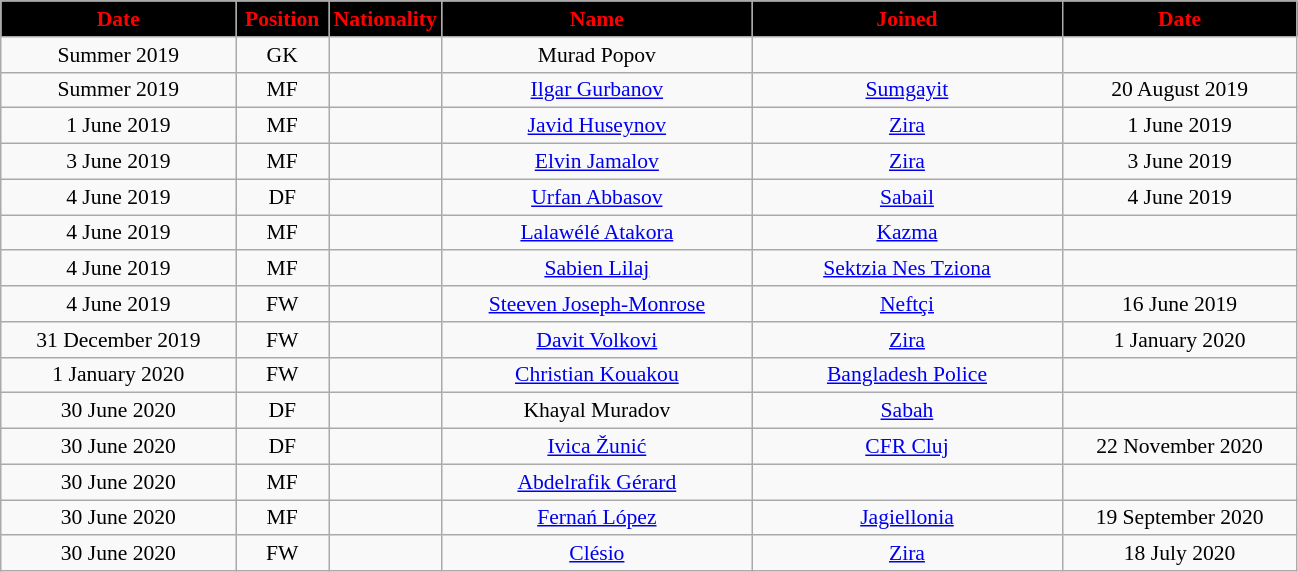<table class="wikitable"  style="text-align:center; font-size:90%; ">
<tr>
<th style="background:#000000; color:#FF0000; width:150px;">Date</th>
<th style="background:#000000; color:#FF0000; width:55px;">Position</th>
<th style="background:#000000; color:#FF0000; width:55px;">Nationality</th>
<th style="background:#000000; color:#FF0000; width:200px;">Name</th>
<th style="background:#000000; color:#FF0000; width:200px;">Joined</th>
<th style="background:#000000; color:#FF0000; width:150px;">Date</th>
</tr>
<tr>
<td>Summer 2019</td>
<td>GK</td>
<td></td>
<td>Murad Popov</td>
<td></td>
<td></td>
</tr>
<tr>
<td>Summer 2019</td>
<td>MF</td>
<td></td>
<td><a href='#'>Ilgar Gurbanov</a></td>
<td><a href='#'>Sumgayit</a></td>
<td>20 August 2019</td>
</tr>
<tr>
<td>1 June 2019</td>
<td>MF</td>
<td></td>
<td><a href='#'>Javid Huseynov</a></td>
<td><a href='#'>Zira</a></td>
<td>1 June 2019</td>
</tr>
<tr>
<td>3 June 2019</td>
<td>MF</td>
<td></td>
<td><a href='#'>Elvin Jamalov</a></td>
<td><a href='#'>Zira</a></td>
<td>3 June 2019</td>
</tr>
<tr>
<td>4 June 2019</td>
<td>DF</td>
<td></td>
<td><a href='#'>Urfan Abbasov</a></td>
<td><a href='#'>Sabail</a></td>
<td>4 June 2019</td>
</tr>
<tr>
<td>4 June 2019</td>
<td>MF</td>
<td></td>
<td><a href='#'>Lalawélé Atakora</a></td>
<td><a href='#'>Kazma</a></td>
<td></td>
</tr>
<tr>
<td>4 June 2019</td>
<td>MF</td>
<td></td>
<td><a href='#'>Sabien Lilaj</a></td>
<td><a href='#'>Sektzia Nes Tziona</a></td>
<td></td>
</tr>
<tr>
<td>4 June 2019</td>
<td>FW</td>
<td></td>
<td><a href='#'>Steeven Joseph-Monrose</a></td>
<td><a href='#'>Neftçi</a></td>
<td>16 June 2019</td>
</tr>
<tr>
<td>31 December 2019</td>
<td>FW</td>
<td></td>
<td><a href='#'>Davit Volkovi</a></td>
<td><a href='#'>Zira</a></td>
<td>1 January 2020</td>
</tr>
<tr>
<td>1 January 2020</td>
<td>FW</td>
<td></td>
<td><a href='#'>Christian Kouakou</a></td>
<td><a href='#'>Bangladesh Police</a></td>
<td></td>
</tr>
<tr>
<td>30 June 2020</td>
<td>DF</td>
<td></td>
<td>Khayal Muradov</td>
<td><a href='#'>Sabah</a></td>
<td></td>
</tr>
<tr>
<td>30 June 2020</td>
<td>DF</td>
<td></td>
<td><a href='#'>Ivica Žunić</a></td>
<td><a href='#'>CFR Cluj</a></td>
<td>22 November 2020</td>
</tr>
<tr>
<td>30 June 2020</td>
<td>MF</td>
<td></td>
<td><a href='#'>Abdelrafik Gérard</a></td>
<td></td>
<td></td>
</tr>
<tr>
<td>30 June 2020</td>
<td>MF</td>
<td></td>
<td><a href='#'>Fernań López</a></td>
<td><a href='#'>Jagiellonia</a></td>
<td>19 September 2020</td>
</tr>
<tr>
<td>30 June 2020</td>
<td>FW</td>
<td></td>
<td><a href='#'>Clésio</a></td>
<td><a href='#'>Zira</a></td>
<td>18 July 2020</td>
</tr>
</table>
